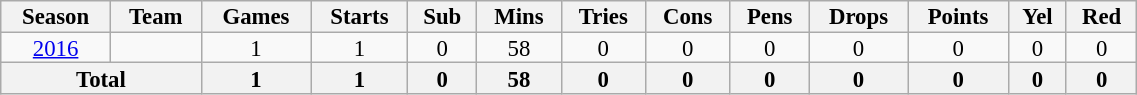<table class="wikitable" style="text-align:center; line-height:90%; font-size:95%; width:60%;">
<tr>
<th>Season</th>
<th>Team</th>
<th>Games</th>
<th>Starts</th>
<th>Sub</th>
<th>Mins</th>
<th>Tries</th>
<th>Cons</th>
<th>Pens</th>
<th>Drops</th>
<th>Points</th>
<th>Yel</th>
<th>Red</th>
</tr>
<tr>
<td><a href='#'>2016</a></td>
<td></td>
<td>1</td>
<td>1</td>
<td>0</td>
<td>58</td>
<td>0</td>
<td>0</td>
<td>0</td>
<td>0</td>
<td>0</td>
<td>0</td>
<td>0</td>
</tr>
<tr>
<th colspan="2">Total</th>
<th>1</th>
<th>1</th>
<th>0</th>
<th>58</th>
<th>0</th>
<th>0</th>
<th>0</th>
<th>0</th>
<th>0</th>
<th>0</th>
<th>0</th>
</tr>
</table>
